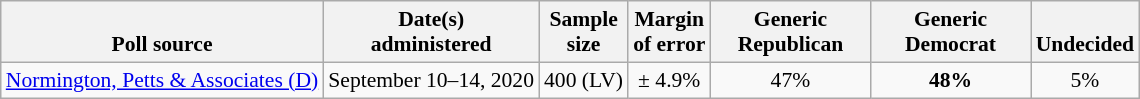<table class="wikitable" style="font-size:90%;text-align:center;">
<tr valign=bottom>
<th>Poll source</th>
<th>Date(s)<br>administered</th>
<th>Sample<br>size</th>
<th>Margin<br>of error</th>
<th style="width:100px;">Generic<br>Republican</th>
<th style="width:100px;">Generic<br>Democrat</th>
<th>Undecided</th>
</tr>
<tr>
<td style="text-align:left;"><a href='#'>Normington, Petts & Associates (D)</a></td>
<td>September 10–14, 2020</td>
<td>400 (LV)</td>
<td>± 4.9%</td>
<td>47%</td>
<td><strong>48%</strong></td>
<td>5%</td>
</tr>
</table>
